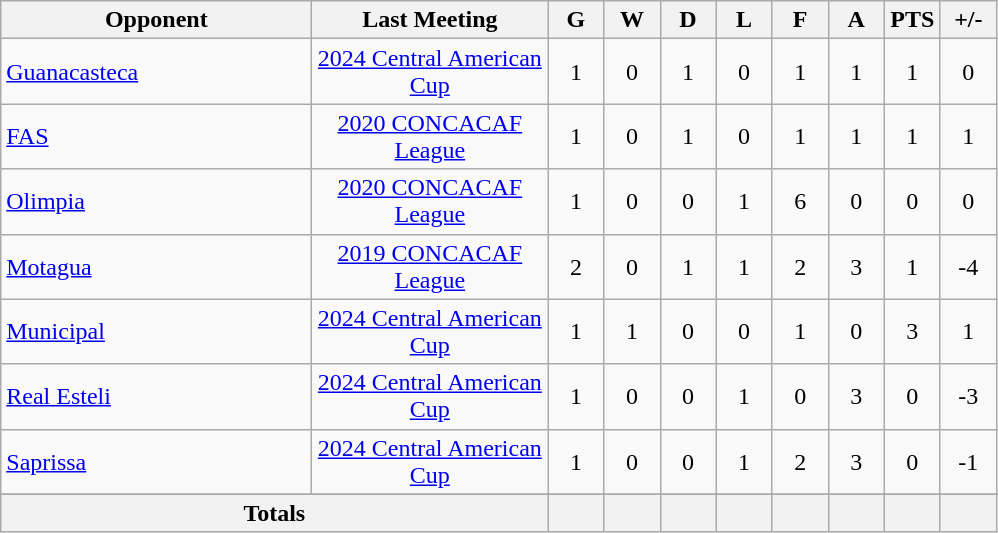<table class="wikitable">
<tr>
<th width="200">Opponent</th>
<th width="150">Last Meeting</th>
<th width="30">G</th>
<th width="30">W</th>
<th width="30">D</th>
<th width="30">L</th>
<th width="30">F</th>
<th width="30">A</th>
<th width="30">PTS</th>
<th width="30">+/-</th>
</tr>
<tr>
<td> <a href='#'>Guanacasteca</a></td>
<td align="center"><a href='#'>2024 Central American Cup</a></td>
<td align="center">1</td>
<td align="center">0</td>
<td align="center">1</td>
<td align="center">0</td>
<td align="center">1</td>
<td align="center">1</td>
<td align="center">1</td>
<td align="center">0</td>
</tr>
<tr>
<td> <a href='#'>FAS</a></td>
<td align="center"><a href='#'>2020 CONCACAF League</a></td>
<td align="center">1</td>
<td align="center">0</td>
<td align="center">1</td>
<td align="center">0</td>
<td align="center">1</td>
<td align="center">1</td>
<td align="center">1</td>
<td align="center">1</td>
</tr>
<tr>
<td> <a href='#'>Olimpia</a></td>
<td align="center"><a href='#'>2020 CONCACAF League</a></td>
<td align="center">1</td>
<td align="center">0</td>
<td align="center">0</td>
<td align="center">1</td>
<td align="center">6</td>
<td align="center">0</td>
<td align="center">0</td>
<td align="center">0</td>
</tr>
<tr>
<td> <a href='#'>Motagua</a></td>
<td align="center"><a href='#'>2019 CONCACAF League</a></td>
<td align="center">2</td>
<td align="center">0</td>
<td align="center">1</td>
<td align="center">1</td>
<td align="center">2</td>
<td align="center">3</td>
<td align="center">1</td>
<td align="center">-4</td>
</tr>
<tr>
<td> <a href='#'>Municipal</a></td>
<td align="center"><a href='#'>2024 Central American Cup</a></td>
<td align="center">1</td>
<td align="center">1</td>
<td align="center">0</td>
<td align="center">0</td>
<td align="center">1</td>
<td align="center">0</td>
<td align="center">3</td>
<td align="center">1</td>
</tr>
<tr>
<td> <a href='#'>Real Esteli</a></td>
<td align="center"><a href='#'>2024 Central American Cup</a></td>
<td align="center">1</td>
<td align="center">0</td>
<td align="center">0</td>
<td align="center">1</td>
<td align="center">0</td>
<td align="center">3</td>
<td align="center">0</td>
<td align="center">-3</td>
</tr>
<tr>
<td> <a href='#'>Saprissa</a></td>
<td align="center"><a href='#'>2024 Central American Cup</a></td>
<td align="center">1</td>
<td align="center">0</td>
<td align="center">0</td>
<td align="center">1</td>
<td align="center">2</td>
<td align="center">3</td>
<td align="center">0</td>
<td align="center">-1</td>
</tr>
<tr>
</tr>
<tr>
<th colspan="2">Totals</th>
<th></th>
<th></th>
<th></th>
<th></th>
<th></th>
<th></th>
<th></th>
<th></th>
</tr>
</table>
